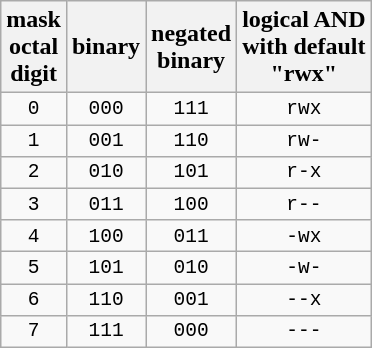<table class="wikitable">
<tr>
<th>mask<br>octal<br>digit</th>
<th>binary</th>
<th>negated<br>binary</th>
<th>logical AND<br>with default<br>"rwx"</th>
</tr>
<tr style="text-align: center; font-family:monospace;">
<td>0</td>
<td>000</td>
<td>111</td>
<td>rwx</td>
</tr>
<tr style="text-align: center; font-family:monospace;">
<td>1</td>
<td>001</td>
<td>110</td>
<td>rw-</td>
</tr>
<tr style="text-align: center; font-family:monospace;">
<td>2</td>
<td>010</td>
<td>101</td>
<td>r-x</td>
</tr>
<tr style="text-align: center; font-family:monospace;">
<td>3</td>
<td>011</td>
<td>100</td>
<td>r--</td>
</tr>
<tr style="text-align: center; font-family:monospace;">
<td>4</td>
<td>100</td>
<td>011</td>
<td>-wx</td>
</tr>
<tr style="text-align: center; font-family:monospace;">
<td>5</td>
<td>101</td>
<td>010</td>
<td>-w-</td>
</tr>
<tr style="text-align: center; font-family:monospace;">
<td>6</td>
<td>110</td>
<td>001</td>
<td>--x</td>
</tr>
<tr style="text-align: center; font-family:monospace;">
<td>7</td>
<td>111</td>
<td>000</td>
<td>---</td>
</tr>
</table>
